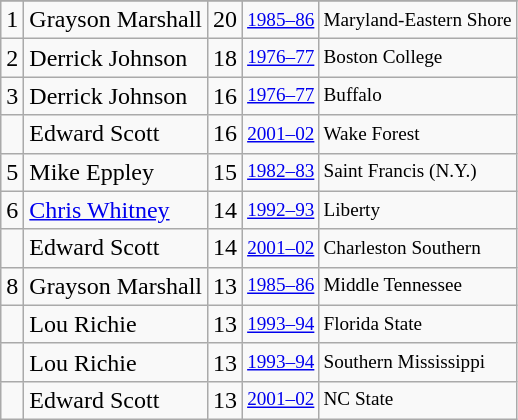<table class="wikitable">
<tr>
</tr>
<tr>
<td>1</td>
<td>Grayson Marshall</td>
<td>20</td>
<td style="font-size:80%;"><a href='#'>1985–86</a></td>
<td style="font-size:80%;">Maryland-Eastern Shore</td>
</tr>
<tr>
<td>2</td>
<td>Derrick Johnson</td>
<td>18</td>
<td style="font-size:80%;"><a href='#'>1976–77</a></td>
<td style="font-size:80%;">Boston College</td>
</tr>
<tr>
<td>3</td>
<td>Derrick Johnson</td>
<td>16</td>
<td style="font-size:80%;"><a href='#'>1976–77</a></td>
<td style="font-size:80%;">Buffalo</td>
</tr>
<tr>
<td></td>
<td>Edward Scott</td>
<td>16</td>
<td style="font-size:80%;"><a href='#'>2001–02</a></td>
<td style="font-size:80%;">Wake Forest</td>
</tr>
<tr>
<td>5</td>
<td>Mike Eppley</td>
<td>15</td>
<td style="font-size:80%;"><a href='#'>1982–83</a></td>
<td style="font-size:80%;">Saint Francis (N.Y.)</td>
</tr>
<tr>
<td>6</td>
<td><a href='#'>Chris Whitney</a></td>
<td>14</td>
<td style="font-size:80%;"><a href='#'>1992–93</a></td>
<td style="font-size:80%;">Liberty</td>
</tr>
<tr>
<td></td>
<td>Edward Scott</td>
<td>14</td>
<td style="font-size:80%;"><a href='#'>2001–02</a></td>
<td style="font-size:80%;">Charleston Southern</td>
</tr>
<tr>
<td>8</td>
<td>Grayson Marshall</td>
<td>13</td>
<td style="font-size:80%;"><a href='#'>1985–86</a></td>
<td style="font-size:80%;">Middle Tennessee</td>
</tr>
<tr>
<td></td>
<td>Lou Richie</td>
<td>13</td>
<td style="font-size:80%;"><a href='#'>1993–94</a></td>
<td style="font-size:80%;">Florida State</td>
</tr>
<tr>
<td></td>
<td>Lou Richie</td>
<td>13</td>
<td style="font-size:80%;"><a href='#'>1993–94</a></td>
<td style="font-size:80%;">Southern Mississippi</td>
</tr>
<tr>
<td></td>
<td>Edward Scott</td>
<td>13</td>
<td style="font-size:80%;"><a href='#'>2001–02</a></td>
<td style="font-size:80%;">NC State</td>
</tr>
</table>
